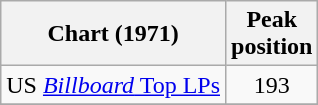<table class="wikitable">
<tr>
<th>Chart (1971)</th>
<th>Peak<br>position</th>
</tr>
<tr>
<td>US <a href='#'><em>Billboard</em> Top LPs</a></td>
<td align="center">193</td>
</tr>
<tr>
</tr>
</table>
